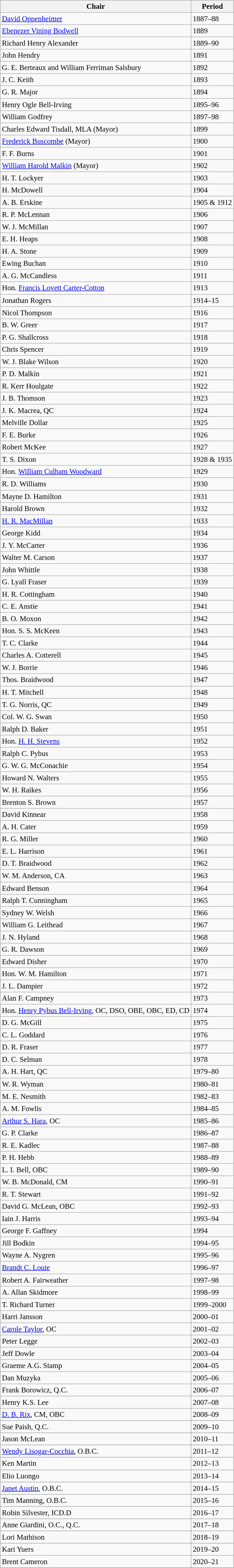<table class="wikitable" style="font-size: 95%;">
<tr>
<th>Chair</th>
<th>Period</th>
</tr>
<tr>
<td><a href='#'>David Oppenheimer</a></td>
<td>1887–88</td>
</tr>
<tr>
<td><a href='#'>Ebenezer Vining Bodwell</a></td>
<td>1889</td>
</tr>
<tr>
<td>Richard Henry Alexander</td>
<td>1889–90</td>
</tr>
<tr>
<td>John Hendry</td>
<td>1891</td>
</tr>
<tr>
<td>G. E. Berteaux and William Ferriman Salsbury</td>
<td>1892</td>
</tr>
<tr>
<td>J. C. Keith</td>
<td>1893</td>
</tr>
<tr>
<td>G. R. Major</td>
<td>1894</td>
</tr>
<tr>
<td>Henry Ogle Bell-Irving</td>
<td>1895–96</td>
</tr>
<tr>
<td>William Godfrey</td>
<td>1897–98</td>
</tr>
<tr>
<td>Charles Edward Tisdall, MLA (Mayor)</td>
<td>1899</td>
</tr>
<tr>
<td><a href='#'>Frederick Buscombe</a> (Mayor)</td>
<td>1900</td>
</tr>
<tr>
<td>F. F. Burns</td>
<td>1901</td>
</tr>
<tr>
<td><a href='#'>William Harold Malkin</a> (Mayor)</td>
<td>1902</td>
</tr>
<tr>
<td>H. T. Lockyer</td>
<td>1903</td>
</tr>
<tr>
<td>H. McDowell</td>
<td>1904</td>
</tr>
<tr>
<td>A. B. Erskine</td>
<td>1905 & 1912</td>
</tr>
<tr>
<td>R. P. McLennan</td>
<td>1906</td>
</tr>
<tr>
<td>W. J. McMillan</td>
<td>1907</td>
</tr>
<tr>
<td>E. H. Heaps</td>
<td>1908</td>
</tr>
<tr>
<td>H. A. Stone</td>
<td>1909</td>
</tr>
<tr>
<td>Ewing Buchan</td>
<td>1910</td>
</tr>
<tr>
<td>A. G. McCandless</td>
<td>1911</td>
</tr>
<tr>
<td>Hon. <a href='#'>Francis Lovett Carter-Cotton</a></td>
<td>1913</td>
</tr>
<tr>
<td>Jonathan Rogers</td>
<td>1914–15</td>
</tr>
<tr>
<td>Nicol Thompson</td>
<td>1916</td>
</tr>
<tr>
<td>B. W. Greer</td>
<td>1917</td>
</tr>
<tr>
<td>P. G. Shallcross</td>
<td>1918</td>
</tr>
<tr>
<td>Chris Spencer</td>
<td>1919</td>
</tr>
<tr>
<td>W. J. Blake Wilson</td>
<td>1920</td>
</tr>
<tr>
<td>P. D. Malkin</td>
<td>1921</td>
</tr>
<tr>
<td>R. Kerr Houlgate</td>
<td>1922</td>
</tr>
<tr>
<td>J. B. Thomson</td>
<td>1923</td>
</tr>
<tr>
<td>J. K. Macrea, QC</td>
<td>1924</td>
</tr>
<tr>
<td>Melville Dollar</td>
<td>1925</td>
</tr>
<tr>
<td>F. E. Burke</td>
<td>1926</td>
</tr>
<tr>
<td>Robert McKee</td>
<td>1927</td>
</tr>
<tr>
<td>T. S. Dixon</td>
<td>1928 & 1935</td>
</tr>
<tr>
<td>Hon. <a href='#'>William Culham Woodward</a></td>
<td>1929</td>
</tr>
<tr>
<td>R. D. Williams</td>
<td>1930</td>
</tr>
<tr>
<td>Mayne D. Hamilton</td>
<td>1931</td>
</tr>
<tr>
<td>Harold Brown</td>
<td>1932</td>
</tr>
<tr>
<td><a href='#'>H. R. MacMillan</a></td>
<td>1933</td>
</tr>
<tr>
<td>George Kidd</td>
<td>1934</td>
</tr>
<tr>
<td>J. Y. McCarter</td>
<td>1936</td>
</tr>
<tr>
<td>Walter M. Carson</td>
<td>1937</td>
</tr>
<tr>
<td>John Whittle</td>
<td>1938</td>
</tr>
<tr>
<td>G. Lyall Fraser</td>
<td>1939</td>
</tr>
<tr>
<td>H. R. Cottingham</td>
<td>1940</td>
</tr>
<tr>
<td>C. E. Anstie</td>
<td>1941</td>
</tr>
<tr>
<td>B. O. Moxon</td>
<td>1942</td>
</tr>
<tr>
<td>Hon. S. S. McKeen</td>
<td>1943</td>
</tr>
<tr>
<td>T. C. Clarke</td>
<td>1944</td>
</tr>
<tr>
<td>Charles A. Cotterell</td>
<td>1945</td>
</tr>
<tr>
<td>W. J. Borrie</td>
<td>1946</td>
</tr>
<tr>
<td>Thos. Braidwood</td>
<td>1947</td>
</tr>
<tr>
<td>H. T. Mitchell</td>
<td>1948</td>
</tr>
<tr>
<td>T. G. Norris, QC</td>
<td>1949</td>
</tr>
<tr>
<td>Col. W. G. Swan</td>
<td>1950</td>
</tr>
<tr>
<td>Ralph D. Baker</td>
<td>1951</td>
</tr>
<tr>
<td>Hon. <a href='#'>H. H. Stevens</a></td>
<td>1952</td>
</tr>
<tr>
<td>Ralph C. Pybus</td>
<td>1953</td>
</tr>
<tr>
<td>G. W. G. McConachie</td>
<td>1954</td>
</tr>
<tr>
<td>Howard N. Walters</td>
<td>1955</td>
</tr>
<tr>
<td>W. H. Raikes</td>
<td>1956</td>
</tr>
<tr>
<td>Brenton S. Brown</td>
<td>1957</td>
</tr>
<tr>
<td>David Kinnear</td>
<td>1958</td>
</tr>
<tr>
<td>A. H. Cater</td>
<td>1959</td>
</tr>
<tr>
<td>R. G. Miller</td>
<td>1960</td>
</tr>
<tr>
<td>E. L. Harrison</td>
<td>1961</td>
</tr>
<tr>
<td>D. T. Braidwood</td>
<td>1962</td>
</tr>
<tr>
<td>W. M. Anderson, CA</td>
<td>1963</td>
</tr>
<tr>
<td>Edward Benson</td>
<td>1964</td>
</tr>
<tr>
<td>Ralph T. Cunningham</td>
<td>1965</td>
</tr>
<tr>
<td>Sydney W. Welsh</td>
<td>1966</td>
</tr>
<tr>
<td>William G. Leithead</td>
<td>1967</td>
</tr>
<tr>
<td>J. N. Hyland</td>
<td>1968</td>
</tr>
<tr>
<td>G. R. Dawson</td>
<td>1969</td>
</tr>
<tr>
<td>Edward Disher</td>
<td>1970</td>
</tr>
<tr>
<td>Hon. W. M. Hamilton</td>
<td>1971</td>
</tr>
<tr>
<td>J. L. Dampier</td>
<td>1972</td>
</tr>
<tr>
<td>Alan F. Campney</td>
<td>1973</td>
</tr>
<tr>
<td>Hon. <a href='#'>Henry Pybus Bell-Irving</a>, OC, DSO, OBE, OBC, ED, CD</td>
<td>1974</td>
</tr>
<tr>
<td>D. G. McGill</td>
<td>1975</td>
</tr>
<tr>
<td>C. L. Goddard</td>
<td>1976</td>
</tr>
<tr>
<td>D. R. Fraser</td>
<td>1977</td>
</tr>
<tr>
<td>D. C. Selman</td>
<td>1978</td>
</tr>
<tr>
<td>A. H. Hart, QC</td>
<td>1979–80</td>
</tr>
<tr>
<td>W. R. Wyman</td>
<td>1980–81</td>
</tr>
<tr>
<td>M. E. Nesmith</td>
<td>1982–83</td>
</tr>
<tr>
<td>A. M. Fowlis</td>
<td>1984–85</td>
</tr>
<tr>
<td><a href='#'>Arthur S. Hara</a>, OC</td>
<td>1985–86</td>
</tr>
<tr>
<td>G. P. Clarke</td>
<td>1986–87</td>
</tr>
<tr>
<td>R. E. Kadlec</td>
<td>1987–88</td>
</tr>
<tr>
<td>P. H. Hebb</td>
<td>1988–89</td>
</tr>
<tr>
<td>L. I. Bell, OBC</td>
<td>1989–90</td>
</tr>
<tr>
<td>W. B. McDonald, CM</td>
<td>1990–91</td>
</tr>
<tr>
<td>R. T. Stewart</td>
<td>1991–92</td>
</tr>
<tr>
<td>David G. McLean, OBC</td>
<td>1992–93</td>
</tr>
<tr>
<td>Iain J. Harris</td>
<td>1993–94</td>
</tr>
<tr>
<td>George F. Gaffney</td>
<td>1994</td>
</tr>
<tr>
<td>Jill Bodkin</td>
<td>1994–95</td>
</tr>
<tr>
<td>Wayne A. Nygren</td>
<td>1995–96</td>
</tr>
<tr>
<td><a href='#'>Brandt C. Louie</a></td>
<td>1996–97</td>
</tr>
<tr>
<td>Robert A. Fairweather</td>
<td>1997–98</td>
</tr>
<tr>
<td>A. Allan Skidmore</td>
<td>1998–99</td>
</tr>
<tr>
<td>T. Richard Turner</td>
<td>1999–2000</td>
</tr>
<tr>
<td>Harri Jansson</td>
<td>2000–01</td>
</tr>
<tr>
<td><a href='#'>Carole Taylor</a>, OC</td>
<td>2001–02</td>
</tr>
<tr>
<td>Peter Legge</td>
<td>2002–03</td>
</tr>
<tr>
<td>Jeff Dowle</td>
<td>2003–04</td>
</tr>
<tr>
<td>Graeme A.G. Stamp</td>
<td>2004–05</td>
</tr>
<tr>
<td>Dan Muzyka</td>
<td>2005–06</td>
</tr>
<tr>
<td>Frank Borowicz, Q.C.</td>
<td>2006–07</td>
</tr>
<tr>
<td>Henry K.S. Lee</td>
<td>2007–08</td>
</tr>
<tr>
<td><a href='#'>D. B. Rix</a>, CM, OBC</td>
<td>2008–09</td>
</tr>
<tr>
</tr>
<tr>
<td>Sue Paish, Q.C.</td>
<td>2009–10</td>
</tr>
<tr>
</tr>
<tr>
<td>Jason McLean</td>
<td>2010–11</td>
</tr>
<tr>
</tr>
<tr>
<td><a href='#'>Wendy Lisogar-Cocchia</a>, O.B.C.</td>
<td>2011–12</td>
</tr>
<tr>
</tr>
<tr>
<td>Ken Martin</td>
<td>2012–13</td>
</tr>
<tr>
</tr>
<tr>
<td>Elio Luongo</td>
<td>2013–14</td>
</tr>
<tr>
</tr>
<tr>
<td><a href='#'>Janet Austin</a>, O.B.C.</td>
<td>2014–15</td>
</tr>
<tr>
</tr>
<tr>
<td>Tim Manning, O.B.C.</td>
<td>2015–16</td>
</tr>
<tr>
</tr>
<tr>
<td>Robin Silvester, ICD.D</td>
<td>2016–17</td>
</tr>
<tr>
</tr>
<tr>
<td>Anne Giardini, O.C., Q.C.</td>
<td>2017–18</td>
</tr>
<tr>
</tr>
<tr>
<td>Lori Mathison</td>
<td>2018–19</td>
</tr>
<tr>
</tr>
<tr>
<td>Kari Yuers</td>
<td>2019–20</td>
</tr>
<tr>
<td>Brent Cameron</td>
<td>2020–21</td>
</tr>
<tr>
</tr>
</table>
